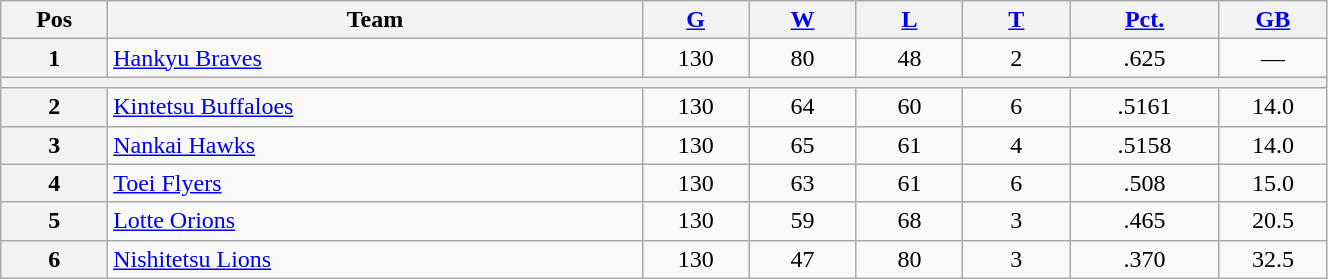<table class="wikitable plainrowheaders" width="70%" style="text-align:center;">
<tr>
<th scope="col" width="5%">Pos</th>
<th scope="col" width="25%">Team</th>
<th scope="col" width="5%"><a href='#'>G</a></th>
<th scope="col" width="5%"><a href='#'>W</a></th>
<th scope="col" width="5%"><a href='#'>L</a></th>
<th scope="col" width="5%"><a href='#'>T</a></th>
<th scope="col" width="7%"><a href='#'>Pct.</a></th>
<th scope="col" width="5%"><a href='#'>GB</a></th>
</tr>
<tr>
<th>1</th>
<td style="text-align:left;"><a href='#'>Hankyu Braves</a></td>
<td>130</td>
<td>80</td>
<td>48</td>
<td>2</td>
<td>.625</td>
<td>—</td>
</tr>
<tr>
<th colspan="8"></th>
</tr>
<tr>
<th>2</th>
<td style="text-align:left;"><a href='#'>Kintetsu Buffaloes</a></td>
<td>130</td>
<td>64</td>
<td>60</td>
<td>6</td>
<td>.5161</td>
<td>14.0</td>
</tr>
<tr>
<th>3</th>
<td style="text-align:left;"><a href='#'>Nankai Hawks</a></td>
<td>130</td>
<td>65</td>
<td>61</td>
<td>4</td>
<td>.5158</td>
<td>14.0</td>
</tr>
<tr>
<th>4</th>
<td style="text-align:left;"><a href='#'>Toei Flyers</a></td>
<td>130</td>
<td>63</td>
<td>61</td>
<td>6</td>
<td>.508</td>
<td>15.0</td>
</tr>
<tr>
<th>5</th>
<td style="text-align:left;"><a href='#'>Lotte Orions</a></td>
<td>130</td>
<td>59</td>
<td>68</td>
<td>3</td>
<td>.465</td>
<td>20.5</td>
</tr>
<tr>
<th>6</th>
<td style="text-align:left;"><a href='#'>Nishitetsu Lions</a></td>
<td>130</td>
<td>47</td>
<td>80</td>
<td>3</td>
<td>.370</td>
<td>32.5</td>
</tr>
</table>
